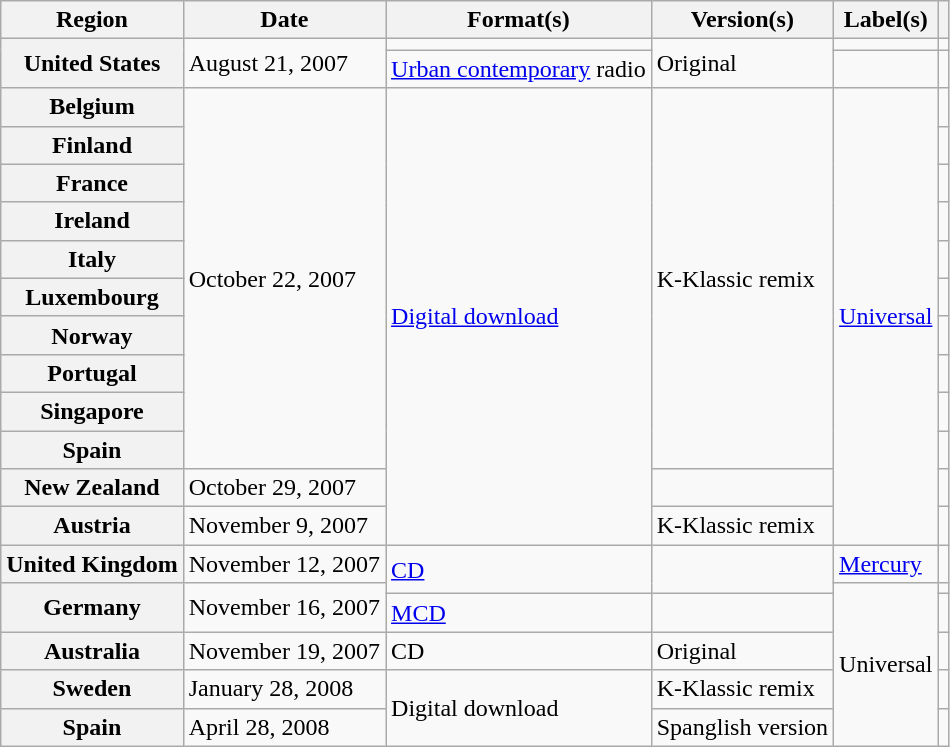<table class="wikitable plainrowheaders">
<tr>
<th scope="col">Region</th>
<th scope="col">Date</th>
<th scope="col">Format(s)</th>
<th scope="col">Version(s)</th>
<th scope="col">Label(s)</th>
<th scope="col"></th>
</tr>
<tr>
<th scope="row" rowspan="2">United States</th>
<td rowspan="2">August 21, 2007</td>
<td></td>
<td rowspan="2">Original</td>
<td></td>
<td align="center"></td>
</tr>
<tr>
<td><a href='#'>Urban contemporary</a> radio</td>
<td></td>
<td align="center"></td>
</tr>
<tr>
<th scope="row">Belgium</th>
<td rowspan="10">October 22, 2007</td>
<td rowspan="12"><a href='#'>Digital download</a></td>
<td rowspan="10">K-Klassic remix</td>
<td rowspan="12"><a href='#'>Universal</a></td>
<td align="center"></td>
</tr>
<tr>
<th scope="row">Finland</th>
<td align="center"></td>
</tr>
<tr>
<th scope="row">France</th>
<td align="center"></td>
</tr>
<tr>
<th scope="row">Ireland</th>
<td align="center"></td>
</tr>
<tr>
<th scope="row">Italy</th>
<td align="center"></td>
</tr>
<tr>
<th scope="row">Luxembourg</th>
<td align="center"></td>
</tr>
<tr>
<th scope="row">Norway</th>
<td align="center"></td>
</tr>
<tr>
<th scope="row">Portugal</th>
<td align="center"></td>
</tr>
<tr>
<th scope="row">Singapore</th>
<td align="center"></td>
</tr>
<tr>
<th scope="row">Spain</th>
<td align="center"></td>
</tr>
<tr>
<th scope="row">New Zealand</th>
<td>October 29, 2007</td>
<td></td>
<td align="center"></td>
</tr>
<tr>
<th scope="row">Austria</th>
<td>November 9, 2007</td>
<td>K-Klassic remix</td>
<td align="center"></td>
</tr>
<tr>
<th scope="row">United Kingdom</th>
<td>November 12, 2007</td>
<td rowspan="2"><a href='#'>CD</a></td>
<td rowspan="2"></td>
<td><a href='#'>Mercury</a></td>
<td align="center"></td>
</tr>
<tr>
<th scope="row" rowspan="2">Germany</th>
<td rowspan="2">November 16, 2007</td>
<td rowspan="5">Universal</td>
<td align="center"></td>
</tr>
<tr>
<td><a href='#'>MCD</a></td>
<td></td>
<td align="center"></td>
</tr>
<tr>
<th scope="row">Australia</th>
<td>November 19, 2007</td>
<td>CD</td>
<td>Original</td>
<td align="center"></td>
</tr>
<tr>
<th scope="row">Sweden</th>
<td>January 28, 2008</td>
<td rowspan="2">Digital download</td>
<td>K-Klassic remix</td>
<td align="center"></td>
</tr>
<tr>
<th scope="row">Spain</th>
<td>April 28, 2008</td>
<td>Spanglish version</td>
<td align="center"></td>
</tr>
</table>
